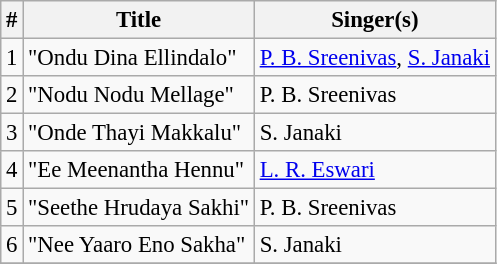<table class="wikitable" style="font-size:95%;">
<tr>
<th>#</th>
<th>Title</th>
<th>Singer(s)</th>
</tr>
<tr>
<td>1</td>
<td>"Ondu Dina Ellindalo"</td>
<td><a href='#'>P. B. Sreenivas</a>, <a href='#'>S. Janaki</a></td>
</tr>
<tr>
<td>2</td>
<td>"Nodu Nodu Mellage"</td>
<td>P. B. Sreenivas</td>
</tr>
<tr>
<td>3</td>
<td>"Onde Thayi Makkalu"</td>
<td>S. Janaki</td>
</tr>
<tr>
<td>4</td>
<td>"Ee Meenantha Hennu"</td>
<td><a href='#'>L. R. Eswari</a></td>
</tr>
<tr>
<td>5</td>
<td>"Seethe Hrudaya Sakhi"</td>
<td>P. B. Sreenivas</td>
</tr>
<tr>
<td>6</td>
<td>"Nee Yaaro Eno Sakha"</td>
<td>S. Janaki</td>
</tr>
<tr>
</tr>
</table>
